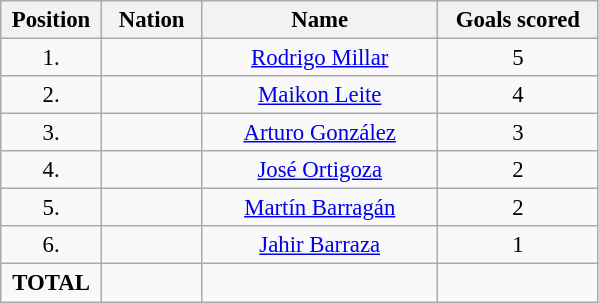<table class="wikitable" style="font-size: 95%; text-align: center;">
<tr>
<th width=60>Position</th>
<th width=60>Nation</th>
<th width=150>Name</th>
<th width=100>Goals scored</th>
</tr>
<tr>
<td>1.</td>
<td></td>
<td><a href='#'>Rodrigo Millar</a></td>
<td>5</td>
</tr>
<tr>
<td>2.</td>
<td></td>
<td><a href='#'>Maikon Leite</a></td>
<td>4</td>
</tr>
<tr>
<td>3.</td>
<td></td>
<td><a href='#'>Arturo González</a></td>
<td>3</td>
</tr>
<tr>
<td>4.</td>
<td></td>
<td><a href='#'>José Ortigoza</a></td>
<td>2</td>
</tr>
<tr>
<td>5.</td>
<td></td>
<td><a href='#'>Martín Barragán</a></td>
<td>2</td>
</tr>
<tr>
<td>6.</td>
<td></td>
<td><a href='#'>Jahir Barraza</a></td>
<td>1</td>
</tr>
<tr>
<td><strong>TOTAL</strong></td>
<td></td>
<td></td>
<td></td>
</tr>
</table>
